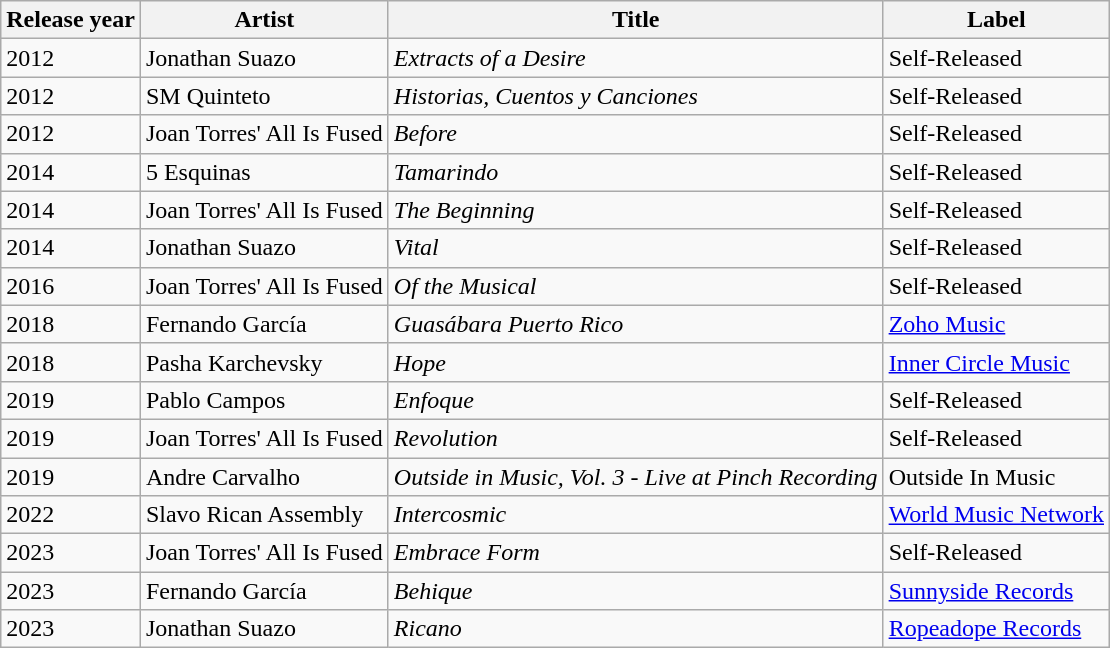<table class="wikitable sortable">
<tr>
<th>Release year</th>
<th>Artist</th>
<th>Title</th>
<th>Label</th>
</tr>
<tr>
<td>2012</td>
<td>Jonathan Suazo</td>
<td><em>Extracts of a Desire</em></td>
<td>Self-Released</td>
</tr>
<tr>
<td>2012</td>
<td>SM Quinteto</td>
<td><em>Historias, Cuentos y Canciones</em></td>
<td>Self-Released</td>
</tr>
<tr>
<td>2012</td>
<td>Joan Torres' All Is Fused</td>
<td><em>Before </em></td>
<td>Self-Released</td>
</tr>
<tr>
<td>2014</td>
<td>5 Esquinas</td>
<td><em>Tamarindo</em></td>
<td>Self-Released</td>
</tr>
<tr>
<td>2014</td>
<td>Joan Torres' All Is Fused</td>
<td><em>The Beginning</em></td>
<td>Self-Released</td>
</tr>
<tr>
<td>2014</td>
<td>Jonathan Suazo</td>
<td><em>Vital</em></td>
<td>Self-Released</td>
</tr>
<tr>
<td>2016</td>
<td>Joan Torres' All Is Fused</td>
<td><em>Of the Musical</em></td>
<td>Self-Released</td>
</tr>
<tr>
<td>2018</td>
<td>Fernando García</td>
<td><em>Guasábara Puerto Rico</em></td>
<td><a href='#'>Zoho Music</a></td>
</tr>
<tr>
<td>2018</td>
<td>Pasha Karchevsky</td>
<td><em>Hope</em></td>
<td><a href='#'>Inner Circle Music</a></td>
</tr>
<tr>
<td>2019</td>
<td>Pablo Campos</td>
<td><em>Enfoque</em></td>
<td>Self-Released</td>
</tr>
<tr>
<td>2019</td>
<td>Joan Torres' All Is Fused</td>
<td><em>Revolution</em></td>
<td>Self-Released</td>
</tr>
<tr>
<td>2019</td>
<td>Andre Carvalho</td>
<td><em>Outside in Music, Vol. 3 - Live at Pinch Recording</em></td>
<td>Outside In Music</td>
</tr>
<tr>
<td>2022</td>
<td>Slavo Rican Assembly</td>
<td><em>Intercosmic</em></td>
<td><a href='#'>World Music Network</a></td>
</tr>
<tr>
<td>2023</td>
<td>Joan Torres' All Is Fused</td>
<td><em>Embrace Form </em></td>
<td>Self-Released</td>
</tr>
<tr>
<td>2023</td>
<td>Fernando García</td>
<td><em>Behique</em></td>
<td><a href='#'>Sunnyside Records</a></td>
</tr>
<tr>
<td>2023</td>
<td>Jonathan Suazo</td>
<td><em>Ricano</em></td>
<td><a href='#'>Ropeadope Records</a></td>
</tr>
</table>
